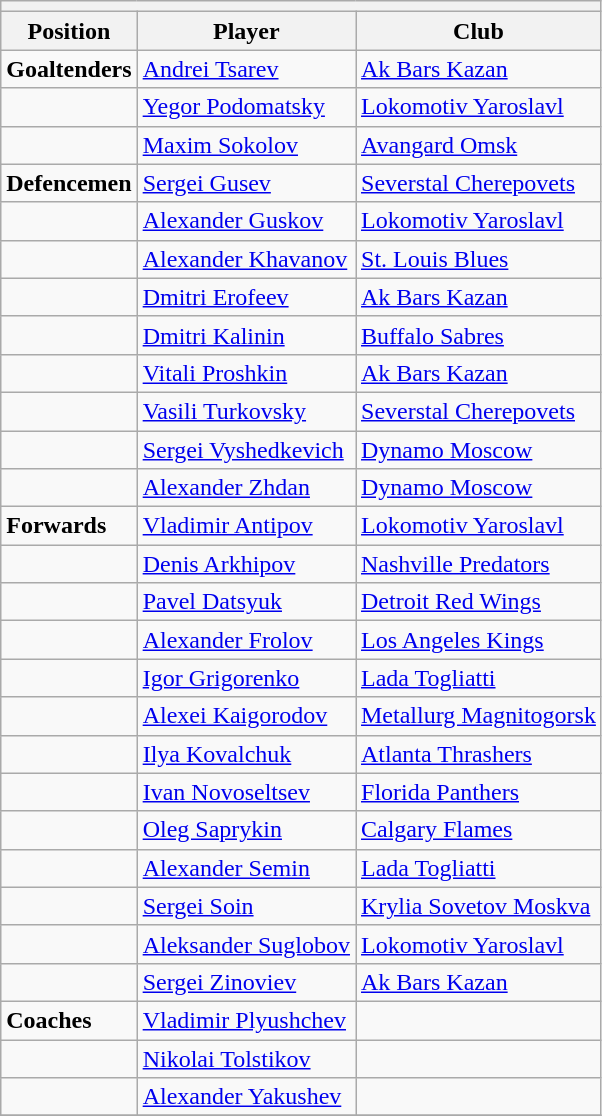<table class=wikitable>
<tr>
<th colspan="7"></th>
</tr>
<tr>
<th>Position</th>
<th>Player</th>
<th>Club</th>
</tr>
<tr>
<td><strong>Goaltenders</strong></td>
<td><a href='#'>Andrei Tsarev</a></td>
<td><a href='#'>Ak Bars Kazan</a></td>
</tr>
<tr>
<td></td>
<td><a href='#'>Yegor Podomatsky</a></td>
<td><a href='#'>Lokomotiv Yaroslavl</a></td>
</tr>
<tr>
<td></td>
<td><a href='#'>Maxim Sokolov</a></td>
<td><a href='#'>Avangard Omsk</a></td>
</tr>
<tr>
<td><strong>Defencemen</strong></td>
<td><a href='#'>Sergei Gusev</a></td>
<td><a href='#'>Severstal Cherepovets</a></td>
</tr>
<tr>
<td></td>
<td><a href='#'>Alexander Guskov</a></td>
<td><a href='#'>Lokomotiv Yaroslavl</a></td>
</tr>
<tr>
<td></td>
<td><a href='#'>Alexander Khavanov</a></td>
<td><a href='#'>St. Louis Blues</a></td>
</tr>
<tr>
<td></td>
<td><a href='#'>Dmitri Erofeev</a></td>
<td><a href='#'>Ak Bars Kazan</a></td>
</tr>
<tr>
<td></td>
<td><a href='#'>Dmitri Kalinin</a></td>
<td><a href='#'>Buffalo Sabres</a></td>
</tr>
<tr>
<td></td>
<td><a href='#'>Vitali Proshkin</a></td>
<td><a href='#'>Ak Bars Kazan</a></td>
</tr>
<tr>
<td></td>
<td><a href='#'>Vasili Turkovsky</a></td>
<td><a href='#'>Severstal Cherepovets</a></td>
</tr>
<tr>
<td></td>
<td><a href='#'>Sergei Vyshedkevich</a></td>
<td><a href='#'>Dynamo Moscow</a></td>
</tr>
<tr>
<td></td>
<td><a href='#'>Alexander Zhdan</a></td>
<td><a href='#'>Dynamo Moscow</a></td>
</tr>
<tr>
<td><strong>Forwards</strong></td>
<td><a href='#'>Vladimir Antipov</a></td>
<td><a href='#'>Lokomotiv Yaroslavl</a></td>
</tr>
<tr>
<td></td>
<td><a href='#'>Denis Arkhipov</a></td>
<td><a href='#'>Nashville Predators</a></td>
</tr>
<tr>
<td></td>
<td><a href='#'>Pavel Datsyuk</a></td>
<td><a href='#'>Detroit Red Wings</a></td>
</tr>
<tr>
<td></td>
<td><a href='#'>Alexander Frolov</a></td>
<td><a href='#'>Los Angeles Kings</a></td>
</tr>
<tr>
<td></td>
<td><a href='#'>Igor Grigorenko</a></td>
<td><a href='#'>Lada Togliatti</a></td>
</tr>
<tr>
<td></td>
<td><a href='#'>Alexei Kaigorodov</a></td>
<td><a href='#'>Metallurg Magnitogorsk</a></td>
</tr>
<tr>
<td></td>
<td><a href='#'>Ilya Kovalchuk</a></td>
<td><a href='#'>Atlanta Thrashers</a></td>
</tr>
<tr>
<td></td>
<td><a href='#'>Ivan Novoseltsev</a></td>
<td><a href='#'>Florida Panthers</a></td>
</tr>
<tr>
<td></td>
<td><a href='#'>Oleg Saprykin</a></td>
<td><a href='#'>Calgary Flames</a></td>
</tr>
<tr>
<td></td>
<td><a href='#'>Alexander Semin</a></td>
<td><a href='#'>Lada Togliatti</a></td>
</tr>
<tr>
<td></td>
<td><a href='#'>Sergei Soin</a></td>
<td><a href='#'>Krylia Sovetov Moskva</a></td>
</tr>
<tr>
<td></td>
<td><a href='#'>Aleksander Suglobov</a></td>
<td><a href='#'>Lokomotiv Yaroslavl</a></td>
</tr>
<tr>
<td></td>
<td><a href='#'>Sergei Zinoviev</a></td>
<td><a href='#'>Ak Bars Kazan</a></td>
</tr>
<tr>
<td><strong>Coaches</strong></td>
<td><a href='#'>Vladimir Plyushchev</a></td>
<td></td>
</tr>
<tr>
<td></td>
<td><a href='#'>Nikolai Tolstikov</a></td>
<td></td>
</tr>
<tr>
<td></td>
<td><a href='#'>Alexander Yakushev</a></td>
<td></td>
</tr>
<tr>
</tr>
</table>
